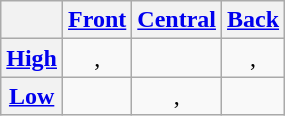<table class="wikitable" style="text-align: center;">
<tr>
<th></th>
<th><a href='#'>Front</a></th>
<th><a href='#'>Central</a></th>
<th><a href='#'>Back</a></th>
</tr>
<tr>
<th><a href='#'>High</a></th>
<td>, </td>
<td></td>
<td>, </td>
</tr>
<tr>
<th><a href='#'>Low</a></th>
<td></td>
<td>, </td>
<td></td>
</tr>
</table>
